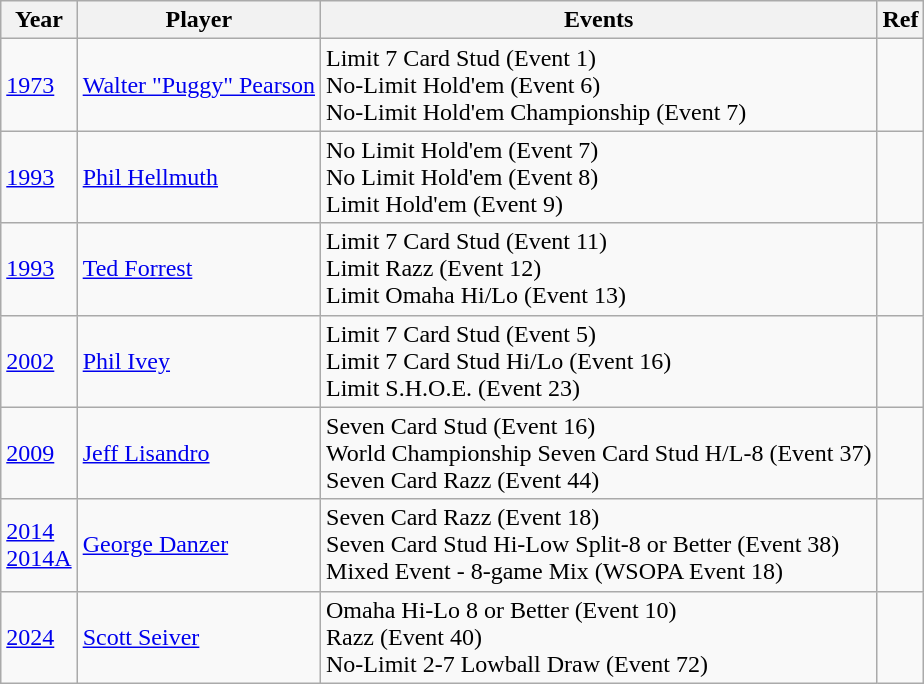<table class="wikitable">
<tr>
<th>Year</th>
<th>Player</th>
<th>Events</th>
<th>Ref</th>
</tr>
<tr>
<td><a href='#'>1973</a></td>
<td> <a href='#'>Walter "Puggy" Pearson</a></td>
<td>Limit 7 Card Stud (Event 1)<br>No-Limit Hold'em (Event 6)<br>No-Limit Hold'em Championship (Event 7)</td>
<td></td>
</tr>
<tr>
<td><a href='#'>1993</a></td>
<td> <a href='#'>Phil Hellmuth</a></td>
<td>No Limit Hold'em (Event 7)<br>No Limit Hold'em (Event 8)<br>Limit Hold'em (Event 9)</td>
<td></td>
</tr>
<tr>
<td><a href='#'>1993</a></td>
<td> <a href='#'>Ted Forrest</a></td>
<td>Limit 7 Card Stud (Event 11)<br>Limit Razz (Event 12)<br>Limit Omaha Hi/Lo (Event 13)</td>
<td></td>
</tr>
<tr>
<td><a href='#'>2002</a></td>
<td> <a href='#'>Phil Ivey</a></td>
<td>Limit 7 Card Stud (Event 5)<br>Limit 7 Card Stud Hi/Lo (Event 16)<br>Limit S.H.O.E. (Event 23)</td>
<td></td>
</tr>
<tr>
<td><a href='#'>2009</a></td>
<td> <a href='#'>Jeff Lisandro</a></td>
<td>Seven Card Stud (Event 16)<br>World Championship Seven Card Stud H/L-8 (Event 37)<br>Seven Card Razz (Event 44)</td>
<td></td>
</tr>
<tr>
<td><a href='#'>2014</a><br><a href='#'>2014A</a></td>
<td> <a href='#'>George Danzer</a></td>
<td>Seven Card Razz (Event 18)<br>Seven Card Stud Hi-Low Split-8 or Better (Event 38)<br>Mixed Event - 8-game Mix (WSOPA Event 18)</td>
<td></td>
</tr>
<tr>
<td><a href='#'>2024</a></td>
<td> <a href='#'>Scott Seiver</a></td>
<td>Omaha Hi-Lo 8 or Better (Event 10)<br>Razz (Event 40)<br>No-Limit 2-7 Lowball Draw (Event 72)</td>
<td></td>
</tr>
</table>
